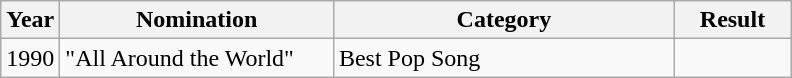<table class="wikitable">
<tr>
<th width="30">Year</th>
<th width="175">Nomination</th>
<th width="220">Category</th>
<th width="70">Result</th>
</tr>
<tr>
<td>1990</td>
<td>"All Around the World"</td>
<td>Best Pop Song</td>
<td></td>
</tr>
</table>
